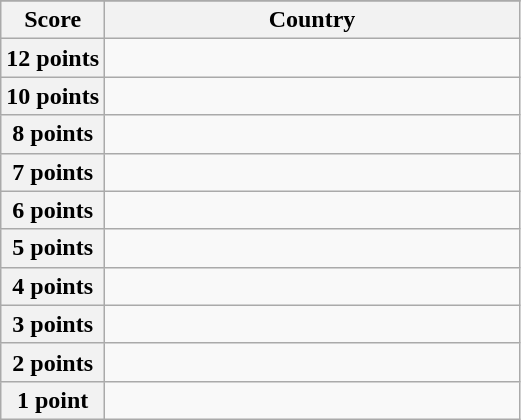<table class="wikitable">
<tr>
</tr>
<tr>
<th scope="col" width="20%">Score</th>
<th scope="col">Country</th>
</tr>
<tr>
<th scope="row">12 points</th>
<td></td>
</tr>
<tr>
<th scope="row">10 points</th>
<td></td>
</tr>
<tr>
<th scope="row">8 points</th>
<td></td>
</tr>
<tr>
<th scope="row">7 points</th>
<td></td>
</tr>
<tr>
<th scope="row">6 points</th>
<td></td>
</tr>
<tr>
<th scope="row">5 points</th>
<td></td>
</tr>
<tr>
<th scope="row">4 points</th>
<td></td>
</tr>
<tr>
<th scope="row">3 points</th>
<td></td>
</tr>
<tr>
<th scope="row">2 points</th>
<td></td>
</tr>
<tr>
<th scope="row">1 point</th>
<td></td>
</tr>
</table>
